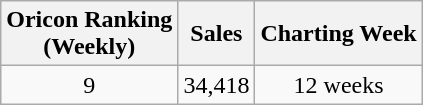<table class="wikitable">
<tr>
<th align="center">Oricon Ranking<br>(Weekly)</th>
<th align="center">Sales</th>
<th align="center">Charting Week</th>
</tr>
<tr>
<td align="center">9</td>
<td align="center">34,418</td>
<td align="center">12 weeks</td>
</tr>
</table>
